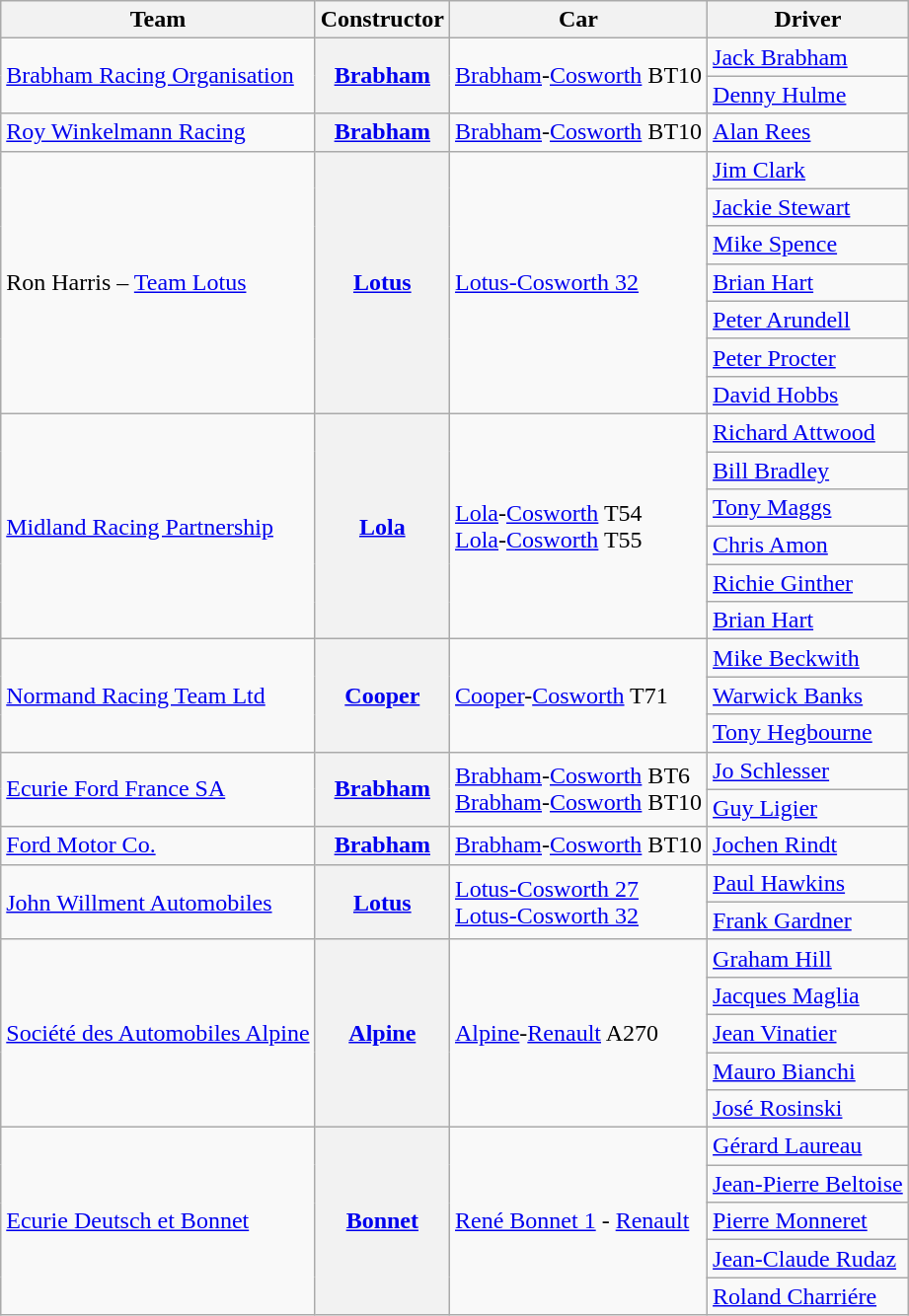<table class="wikitable">
<tr>
<th>Team</th>
<th>Constructor</th>
<th>Car</th>
<th>Driver</th>
</tr>
<tr>
<td rowspan="2"> <a href='#'>Brabham Racing Organisation</a></td>
<th rowspan="2"><a href='#'>Brabham</a></th>
<td rowspan="2"><a href='#'>Brabham</a>-<a href='#'>Cosworth</a> BT10</td>
<td> <a href='#'>Jack Brabham</a></td>
</tr>
<tr>
<td> <a href='#'>Denny Hulme</a></td>
</tr>
<tr>
<td> <a href='#'>Roy Winkelmann Racing</a></td>
<th><a href='#'>Brabham</a></th>
<td><a href='#'>Brabham</a>-<a href='#'>Cosworth</a> BT10</td>
<td> <a href='#'>Alan Rees</a></td>
</tr>
<tr>
<td rowspan="7"> Ron Harris – <a href='#'>Team Lotus</a></td>
<th rowspan="7"><a href='#'>Lotus</a></th>
<td rowspan="7"><a href='#'>Lotus-Cosworth 32</a></td>
<td> <a href='#'>Jim Clark</a></td>
</tr>
<tr>
<td> <a href='#'>Jackie Stewart</a></td>
</tr>
<tr>
<td> <a href='#'>Mike Spence</a></td>
</tr>
<tr>
<td> <a href='#'>Brian Hart</a></td>
</tr>
<tr>
<td> <a href='#'>Peter Arundell</a></td>
</tr>
<tr>
<td> <a href='#'>Peter Procter</a></td>
</tr>
<tr>
<td> <a href='#'>David Hobbs</a></td>
</tr>
<tr>
<td rowspan="6"> <a href='#'>Midland Racing Partnership</a></td>
<th rowspan="6"><a href='#'>Lola</a></th>
<td rowspan="6"><a href='#'>Lola</a>-<a href='#'>Cosworth</a> T54<br><a href='#'>Lola</a>-<a href='#'>Cosworth</a> T55</td>
<td> <a href='#'>Richard Attwood</a></td>
</tr>
<tr>
<td> <a href='#'>Bill Bradley</a></td>
</tr>
<tr>
<td> <a href='#'>Tony Maggs</a></td>
</tr>
<tr>
<td> <a href='#'>Chris Amon</a></td>
</tr>
<tr>
<td> <a href='#'>Richie Ginther</a></td>
</tr>
<tr>
<td> <a href='#'>Brian Hart</a></td>
</tr>
<tr>
<td rowspan="3"> <a href='#'>Normand Racing Team Ltd</a></td>
<th rowspan="3"><a href='#'>Cooper</a></th>
<td rowspan="3"><a href='#'>Cooper</a>-<a href='#'>Cosworth</a> T71</td>
<td> <a href='#'>Mike Beckwith</a></td>
</tr>
<tr>
<td> <a href='#'>Warwick Banks</a></td>
</tr>
<tr>
<td> <a href='#'>Tony Hegbourne</a></td>
</tr>
<tr>
<td rowspan="2"> <a href='#'>Ecurie Ford France SA</a></td>
<th rowspan="2"><a href='#'>Brabham</a></th>
<td rowspan="2"><a href='#'>Brabham</a>-<a href='#'>Cosworth</a> BT6<br><a href='#'>Brabham</a>-<a href='#'>Cosworth</a> BT10</td>
<td> <a href='#'>Jo Schlesser</a></td>
</tr>
<tr>
<td> <a href='#'>Guy Ligier</a></td>
</tr>
<tr>
<td> <a href='#'>Ford Motor Co.</a></td>
<th><a href='#'>Brabham</a></th>
<td><a href='#'>Brabham</a>-<a href='#'>Cosworth</a> BT10</td>
<td> <a href='#'>Jochen Rindt</a></td>
</tr>
<tr>
<td rowspan="2"> <a href='#'>John Willment Automobiles</a></td>
<th rowspan="2"><a href='#'>Lotus</a></th>
<td rowspan="2"><a href='#'>Lotus-Cosworth 27</a><br><a href='#'>Lotus-Cosworth 32</a></td>
<td> <a href='#'>Paul Hawkins</a></td>
</tr>
<tr>
<td> <a href='#'>Frank Gardner</a></td>
</tr>
<tr>
<td rowspan="5"> <a href='#'>Société des Automobiles Alpine</a></td>
<th rowspan="5"><a href='#'>Alpine</a></th>
<td rowspan="5"><a href='#'>Alpine</a>-<a href='#'>Renault</a> A270</td>
<td> <a href='#'>Graham Hill</a></td>
</tr>
<tr>
<td> <a href='#'>Jacques Maglia</a></td>
</tr>
<tr>
<td> <a href='#'>Jean Vinatier</a></td>
</tr>
<tr>
<td> <a href='#'>Mauro Bianchi</a></td>
</tr>
<tr>
<td> <a href='#'>José Rosinski</a></td>
</tr>
<tr>
<td rowspan="5"> <a href='#'>Ecurie Deutsch et Bonnet</a></td>
<th rowspan="5"><a href='#'>Bonnet</a></th>
<td rowspan="5"><a href='#'>René Bonnet 1</a> - <a href='#'>Renault</a></td>
<td> <a href='#'>Gérard Laureau</a></td>
</tr>
<tr>
<td> <a href='#'>Jean-Pierre Beltoise</a></td>
</tr>
<tr>
<td> <a href='#'>Pierre Monneret</a></td>
</tr>
<tr>
<td><strong></strong> <a href='#'>Jean-Claude Rudaz</a></td>
</tr>
<tr>
<td> <a href='#'>Roland Charriére</a></td>
</tr>
</table>
